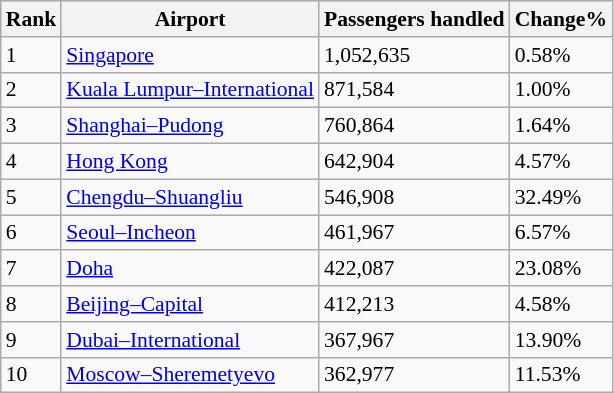<table class="wikitable sortable" style="font-size: 90%" width= align=>
<tr style="background:lightgrey;">
<th>Rank</th>
<th>Airport</th>
<th>Passengers handled</th>
<th>Change%</th>
</tr>
<tr>
<td>1</td>
<td> <a href='#'>Singapore</a></td>
<td>1,052,635</td>
<td> 0.58%</td>
</tr>
<tr>
<td>2</td>
<td> <a href='#'>Kuala Lumpur–International</a></td>
<td>871,584</td>
<td> 1.00%</td>
</tr>
<tr>
<td>3</td>
<td> <a href='#'>Shanghai–Pudong</a></td>
<td>760,864</td>
<td> 1.64%</td>
</tr>
<tr>
<td>4</td>
<td> <a href='#'>Hong Kong</a></td>
<td>642,904</td>
<td> 4.57%</td>
</tr>
<tr>
<td>5</td>
<td> <a href='#'>Chengdu–Shuangliu</a></td>
<td>546,908</td>
<td> 32.49%</td>
</tr>
<tr>
<td>6</td>
<td> <a href='#'>Seoul–Incheon</a></td>
<td>461,967</td>
<td> 6.57%</td>
</tr>
<tr>
<td>7</td>
<td> <a href='#'>Doha</a></td>
<td>422,087</td>
<td> 23.08%</td>
</tr>
<tr>
<td>8</td>
<td> <a href='#'>Beijing–Capital</a></td>
<td>412,213</td>
<td> 4.58%</td>
</tr>
<tr>
<td>9</td>
<td> <a href='#'>Dubai–International</a></td>
<td>367,967</td>
<td> 13.90%</td>
</tr>
<tr>
<td>10</td>
<td> <a href='#'>Moscow–Sheremetyevo</a></td>
<td>362,977</td>
<td> 11.53%</td>
</tr>
</table>
